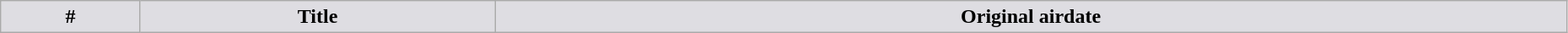<table class="wikitable plainrowheaders" style="width:98%;">
<tr>
<th style="background-color: #DEDDE2;">#</th>
<th ! style="background-color: #DEDDE2;">Title</th>
<th ! style="background-color: #DEDDE2;">Original airdate<br>




</th>
</tr>
</table>
